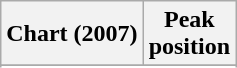<table class="wikitable sortable plainrowheaders" style="text-align:center">
<tr>
<th scope="col">Chart (2007)</th>
<th scope="col">Peak<br>position</th>
</tr>
<tr>
</tr>
<tr>
</tr>
<tr>
</tr>
</table>
